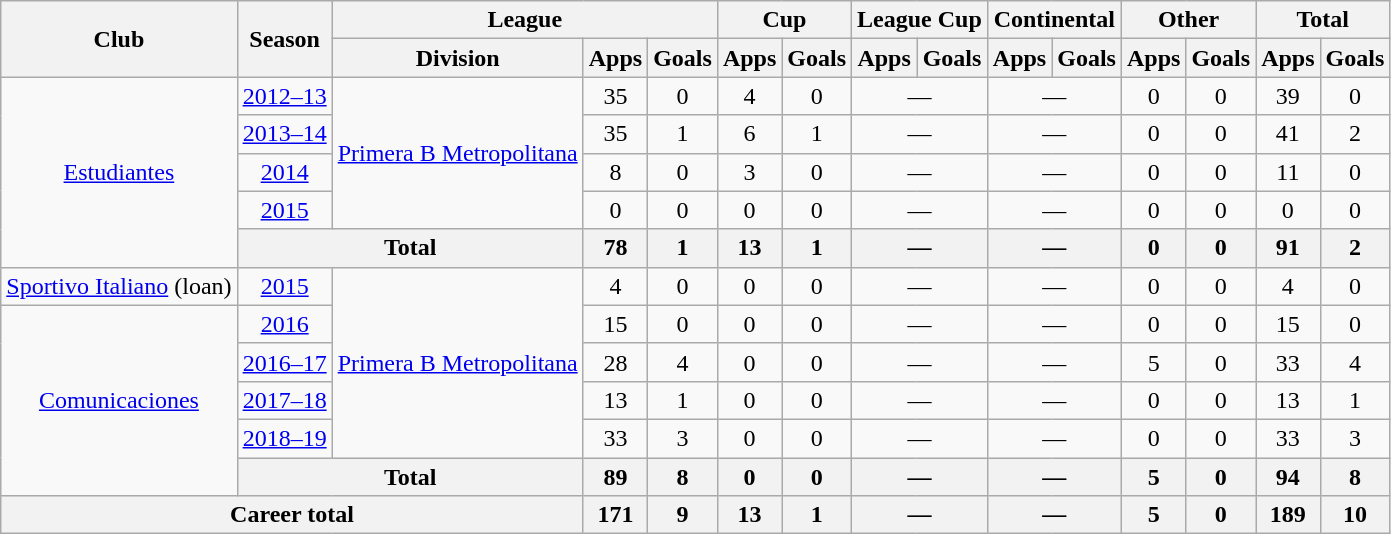<table class="wikitable" style="text-align:center">
<tr>
<th rowspan="2">Club</th>
<th rowspan="2">Season</th>
<th colspan="3">League</th>
<th colspan="2">Cup</th>
<th colspan="2">League Cup</th>
<th colspan="2">Continental</th>
<th colspan="2">Other</th>
<th colspan="2">Total</th>
</tr>
<tr>
<th>Division</th>
<th>Apps</th>
<th>Goals</th>
<th>Apps</th>
<th>Goals</th>
<th>Apps</th>
<th>Goals</th>
<th>Apps</th>
<th>Goals</th>
<th>Apps</th>
<th>Goals</th>
<th>Apps</th>
<th>Goals</th>
</tr>
<tr>
<td rowspan="5"><a href='#'>Estudiantes</a></td>
<td><a href='#'>2012–13</a></td>
<td rowspan="4"><a href='#'>Primera B Metropolitana</a></td>
<td>35</td>
<td>0</td>
<td>4</td>
<td>0</td>
<td colspan="2">—</td>
<td colspan="2">—</td>
<td>0</td>
<td>0</td>
<td>39</td>
<td>0</td>
</tr>
<tr>
<td><a href='#'>2013–14</a></td>
<td>35</td>
<td>1</td>
<td>6</td>
<td>1</td>
<td colspan="2">—</td>
<td colspan="2">—</td>
<td>0</td>
<td>0</td>
<td>41</td>
<td>2</td>
</tr>
<tr>
<td><a href='#'>2014</a></td>
<td>8</td>
<td>0</td>
<td>3</td>
<td>0</td>
<td colspan="2">—</td>
<td colspan="2">—</td>
<td>0</td>
<td>0</td>
<td>11</td>
<td>0</td>
</tr>
<tr>
<td><a href='#'>2015</a></td>
<td>0</td>
<td>0</td>
<td>0</td>
<td>0</td>
<td colspan="2">—</td>
<td colspan="2">—</td>
<td>0</td>
<td>0</td>
<td>0</td>
<td>0</td>
</tr>
<tr>
<th colspan="2">Total</th>
<th>78</th>
<th>1</th>
<th>13</th>
<th>1</th>
<th colspan="2">—</th>
<th colspan="2">—</th>
<th>0</th>
<th>0</th>
<th>91</th>
<th>2</th>
</tr>
<tr>
<td rowspan="1"><a href='#'>Sportivo Italiano</a> (loan)</td>
<td><a href='#'>2015</a></td>
<td rowspan="5"><a href='#'>Primera B Metropolitana</a></td>
<td>4</td>
<td>0</td>
<td>0</td>
<td>0</td>
<td colspan="2">—</td>
<td colspan="2">—</td>
<td>0</td>
<td>0</td>
<td>4</td>
<td>0</td>
</tr>
<tr>
<td rowspan="5"><a href='#'>Comunicaciones</a></td>
<td><a href='#'>2016</a></td>
<td>15</td>
<td>0</td>
<td>0</td>
<td>0</td>
<td colspan="2">—</td>
<td colspan="2">—</td>
<td>0</td>
<td>0</td>
<td>15</td>
<td>0</td>
</tr>
<tr>
<td><a href='#'>2016–17</a></td>
<td>28</td>
<td>4</td>
<td>0</td>
<td>0</td>
<td colspan="2">—</td>
<td colspan="2">—</td>
<td>5</td>
<td>0</td>
<td>33</td>
<td>4</td>
</tr>
<tr>
<td><a href='#'>2017–18</a></td>
<td>13</td>
<td>1</td>
<td>0</td>
<td>0</td>
<td colspan="2">—</td>
<td colspan="2">—</td>
<td>0</td>
<td>0</td>
<td>13</td>
<td>1</td>
</tr>
<tr>
<td><a href='#'>2018–19</a></td>
<td>33</td>
<td>3</td>
<td>0</td>
<td>0</td>
<td colspan="2">—</td>
<td colspan="2">—</td>
<td>0</td>
<td>0</td>
<td>33</td>
<td>3</td>
</tr>
<tr>
<th colspan="2">Total</th>
<th>89</th>
<th>8</th>
<th>0</th>
<th>0</th>
<th colspan="2">—</th>
<th colspan="2">—</th>
<th>5</th>
<th>0</th>
<th>94</th>
<th>8</th>
</tr>
<tr>
<th colspan="3">Career total</th>
<th>171</th>
<th>9</th>
<th>13</th>
<th>1</th>
<th colspan="2">—</th>
<th colspan="2">—</th>
<th>5</th>
<th>0</th>
<th>189</th>
<th>10</th>
</tr>
</table>
